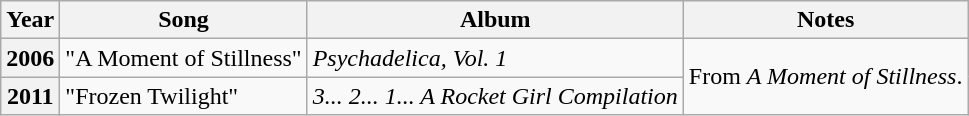<table class="wikitable plainrowheaders" style="text-align:left">
<tr>
<th scope="col">Year</th>
<th scope="col">Song</th>
<th scope="col">Album</th>
<th scope="col">Notes</th>
</tr>
<tr>
<th scope="row">2006</th>
<td>"A Moment of Stillness"</td>
<td><em>Psychadelica, Vol. 1</em></td>
<td rowspan="2">From <em>A Moment of Stillness</em>.</td>
</tr>
<tr>
<th scope="row">2011</th>
<td>"Frozen Twilight"</td>
<td><em>3... 2... 1... A Rocket Girl Compilation</em></td>
</tr>
</table>
